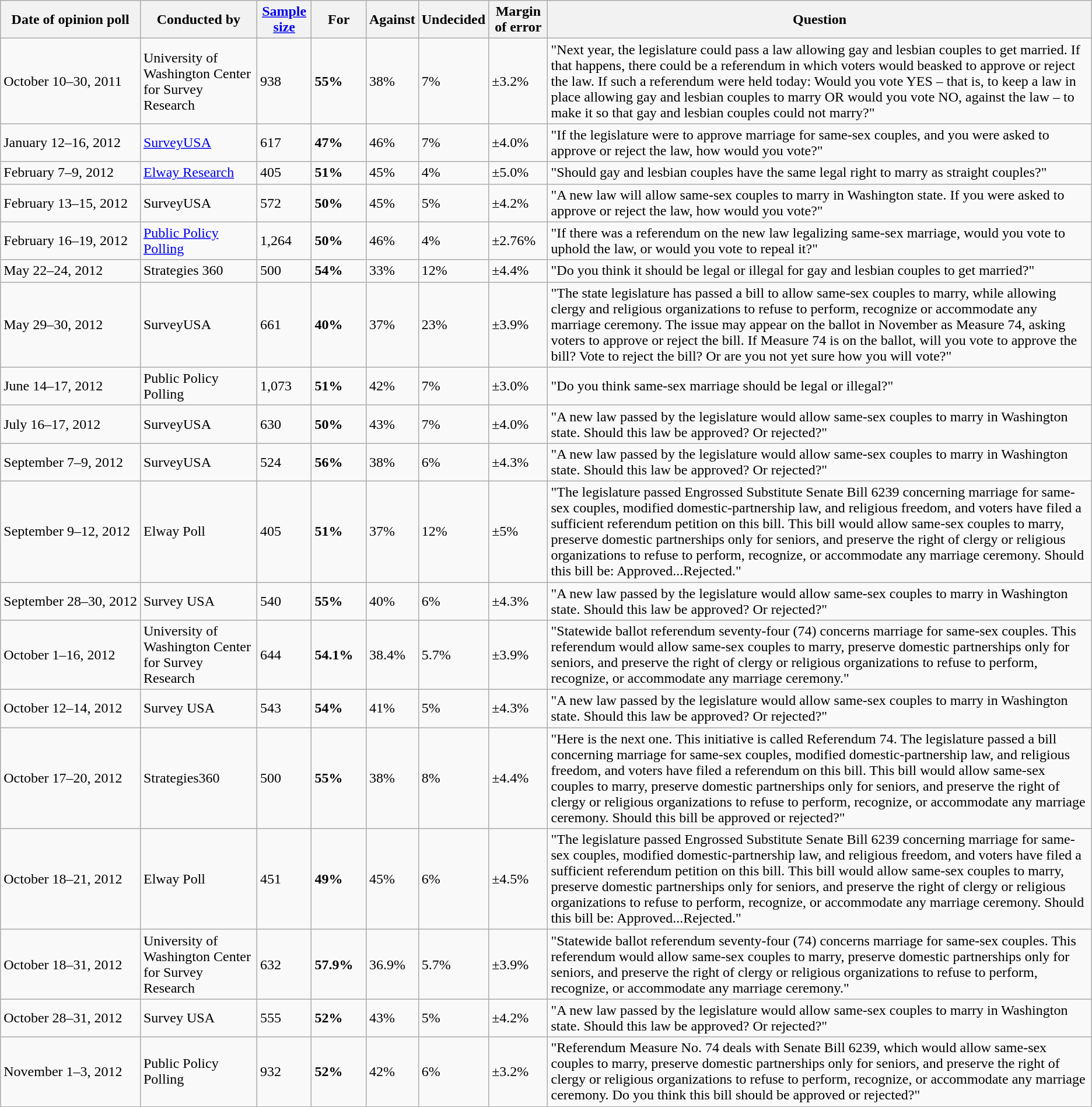<table class="wikitable">
<tr>
<th>Date of opinion poll</th>
<th>Conducted by</th>
<th><a href='#'>Sample size</a></th>
<th width=5%>For</th>
<th>Against</th>
<th>Undecided</th>
<th>Margin of error</th>
<th>Question</th>
</tr>
<tr>
<td>October 10–30, 2011</td>
<td>University of Washington Center for Survey Research</td>
<td>938</td>
<td><strong>55%</strong></td>
<td>38%</td>
<td>7%</td>
<td>±3.2%</td>
<td>"Next year, the legislature could pass a law allowing gay and lesbian couples to get married. If that happens, there could be a referendum in which voters would beasked to approve or reject the law. If such a referendum were held today: Would you vote YES – that is, to keep a law in place allowing gay and lesbian couples to marry OR would you vote NO, against the law – to make it so that gay and lesbian couples could not marry?"</td>
</tr>
<tr>
<td>January 12–16, 2012</td>
<td><a href='#'>SurveyUSA</a></td>
<td>617</td>
<td><strong>47%</strong></td>
<td>46%</td>
<td>7%</td>
<td>±4.0%</td>
<td>"If the legislature were to approve marriage for same-sex couples, and you were asked to approve or reject the law, how would you vote?"</td>
</tr>
<tr>
<td>February 7–9, 2012</td>
<td><a href='#'>Elway Research</a></td>
<td>405</td>
<td><strong>51%</strong></td>
<td>45%</td>
<td>4%</td>
<td>±5.0%</td>
<td>"Should gay and lesbian couples have the same legal right to marry as straight couples?"</td>
</tr>
<tr>
<td>February 13–15, 2012</td>
<td>SurveyUSA</td>
<td>572</td>
<td><strong>50%</strong></td>
<td>45%</td>
<td>5%</td>
<td>±4.2%</td>
<td>"A new law will allow same-sex couples to marry in Washington state. If you were asked to approve or reject the law, how would you vote?"</td>
</tr>
<tr>
<td nowrap>February 16–19, 2012</td>
<td><a href='#'>Public Policy Polling</a></td>
<td>1,264</td>
<td><strong>50%</strong></td>
<td>46%</td>
<td>4%</td>
<td>±2.76%</td>
<td>"If there was a referendum on the new law legalizing same-sex marriage, would you vote to uphold the law, or would you vote to repeal it?"</td>
</tr>
<tr>
<td>May 22–24, 2012</td>
<td>Strategies 360</td>
<td>500</td>
<td><strong>54%</strong></td>
<td>33%</td>
<td>12%</td>
<td>±4.4%</td>
<td>"Do you think it should be legal or illegal for gay and lesbian couples to get married?"</td>
</tr>
<tr>
<td nowrap>May 29–30, 2012</td>
<td>SurveyUSA</td>
<td>661</td>
<td><strong>40%</strong></td>
<td>37%</td>
<td>23%</td>
<td>±3.9%</td>
<td>"The state legislature has passed a bill to allow same-sex couples to marry, while allowing clergy and religious organizations to refuse to perform, recognize or accommodate any marriage ceremony. The issue may appear on the ballot in November as Measure 74, asking voters to approve or reject the bill. If Measure 74 is on the ballot, will you vote to approve the bill? Vote to reject the bill? Or are you not yet sure how you will vote?"</td>
</tr>
<tr>
<td nowrap>June 14–17, 2012</td>
<td>Public Policy Polling</td>
<td>1,073</td>
<td><strong>51%</strong></td>
<td>42%</td>
<td>7%</td>
<td>±3.0%</td>
<td>"Do you think same-sex marriage should be legal or illegal?"</td>
</tr>
<tr>
<td nowrap>July 16–17, 2012</td>
<td>SurveyUSA</td>
<td>630</td>
<td><strong>50%</strong></td>
<td>43%</td>
<td>7%</td>
<td>±4.0%</td>
<td>"A new law passed by the legislature would allow same-sex couples to marry in Washington state. Should this law be approved? Or rejected?"</td>
</tr>
<tr>
<td nowrap>September 7–9, 2012</td>
<td>SurveyUSA</td>
<td>524</td>
<td><strong>56%</strong></td>
<td>38%</td>
<td>6%</td>
<td>±4.3%</td>
<td>"A new law passed by the legislature would allow same-sex couples to marry in Washington state. Should this law be approved? Or rejected?"</td>
</tr>
<tr>
<td nowrap>September 9–12, 2012</td>
<td>Elway Poll</td>
<td>405</td>
<td><strong>51%</strong></td>
<td>37%</td>
<td>12%</td>
<td>±5%</td>
<td>"The legislature passed Engrossed Substitute Senate Bill 6239 concerning marriage for same-sex couples, modified domestic-partnership law, and religious freedom, and voters have filed a sufficient referendum petition on this bill. This bill would allow same-sex couples to marry, preserve domestic partnerships only for seniors, and preserve the right of clergy or religious organizations to refuse to perform, recognize, or accommodate any marriage ceremony. Should this bill be: Approved...Rejected."</td>
</tr>
<tr>
<td nowrap>September 28–30, 2012</td>
<td>Survey USA</td>
<td>540</td>
<td><strong>55%</strong></td>
<td>40%</td>
<td>6%</td>
<td>±4.3%</td>
<td>"A new law passed by the legislature would allow same-sex couples to marry in Washington state. Should this law be approved? Or rejected?"</td>
</tr>
<tr>
<td>October 1–16, 2012</td>
<td>University of Washington Center for Survey Research</td>
<td>644</td>
<td><strong>54.1%</strong></td>
<td>38.4%</td>
<td>5.7%</td>
<td>±3.9%</td>
<td>"Statewide ballot referendum seventy-four (74) concerns marriage for same-sex couples. This referendum would allow same-sex couples to marry, preserve domestic partnerships only for seniors, and preserve the right of clergy or religious organizations to refuse to perform, recognize, or accommodate any marriage ceremony."</td>
</tr>
<tr>
<td nowrap>October 12–14, 2012</td>
<td>Survey USA</td>
<td>543</td>
<td><strong>54%</strong></td>
<td>41%</td>
<td>5%</td>
<td>±4.3%</td>
<td>"A new law passed by the legislature would allow same-sex couples to marry in Washington state. Should this law be approved? Or rejected?"</td>
</tr>
<tr>
<td nowrap>October 17–20, 2012</td>
<td>Strategies360</td>
<td>500</td>
<td><strong>55%</strong></td>
<td>38%</td>
<td>8%</td>
<td>±4.4%</td>
<td>"Here is the next one. This initiative is called Referendum 74. The legislature passed a bill concerning marriage for same-sex couples, modified domestic-partnership law, and religious freedom, and voters have filed a referendum on this bill. This bill would allow same-sex couples to marry, preserve domestic partnerships only for seniors, and preserve the right of clergy or religious organizations to refuse to perform, recognize, or accommodate any marriage ceremony. Should this bill be approved or rejected?"</td>
</tr>
<tr>
<td nowrap>October 18–21, 2012</td>
<td>Elway Poll</td>
<td>451</td>
<td><strong>49%</strong></td>
<td>45%</td>
<td>6%</td>
<td>±4.5%</td>
<td>"The legislature passed Engrossed Substitute Senate Bill 6239 concerning marriage for same-sex couples, modified domestic-partnership law, and religious freedom, and voters have filed a sufficient referendum petition on this bill. This bill would allow same-sex couples to marry, preserve domestic partnerships only for seniors, and preserve the right of clergy or religious organizations to refuse to perform, recognize, or accommodate any marriage ceremony. Should this bill be: Approved...Rejected."</td>
</tr>
<tr>
<td>October 18–31, 2012</td>
<td>University of Washington Center for Survey Research</td>
<td>632</td>
<td><strong>57.9%</strong></td>
<td>36.9%</td>
<td>5.7%</td>
<td>±3.9%</td>
<td>"Statewide ballot referendum seventy-four (74) concerns marriage for same-sex couples. This referendum would allow same-sex couples to marry, preserve domestic partnerships only for seniors, and preserve the right of clergy or religious organizations to refuse to perform, recognize, or accommodate any marriage ceremony."</td>
</tr>
<tr>
<td nowrap>October 28–31, 2012</td>
<td>Survey USA</td>
<td>555</td>
<td><strong>52%</strong></td>
<td>43%</td>
<td>5%</td>
<td>±4.2%</td>
<td>"A new law passed by the legislature would allow same-sex couples to marry in Washington state. Should this law be approved? Or rejected?"</td>
</tr>
<tr>
<td nowrap>November 1–3, 2012</td>
<td>Public Policy Polling</td>
<td>932</td>
<td><strong>52%</strong></td>
<td>42%</td>
<td>6%</td>
<td>±3.2%</td>
<td>"Referendum Measure No. 74 deals with Senate Bill 6239, which would allow same-sex couples to marry, preserve domestic partnerships only for seniors, and preserve the right of clergy or religious organizations to refuse to perform, recognize, or accommodate any marriage ceremony. Do you think this bill should be approved or rejected?"</td>
</tr>
</table>
